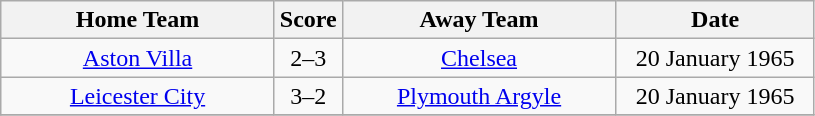<table class="wikitable" style="text-align:center;">
<tr>
<th width=175>Home Team</th>
<th width=20>Score</th>
<th width=175>Away Team</th>
<th width=125>Date</th>
</tr>
<tr>
<td><a href='#'>Aston Villa</a></td>
<td>2–3</td>
<td><a href='#'>Chelsea</a></td>
<td>20 January 1965</td>
</tr>
<tr>
<td><a href='#'>Leicester City</a></td>
<td>3–2</td>
<td><a href='#'>Plymouth Argyle</a></td>
<td>20 January 1965</td>
</tr>
<tr>
</tr>
</table>
